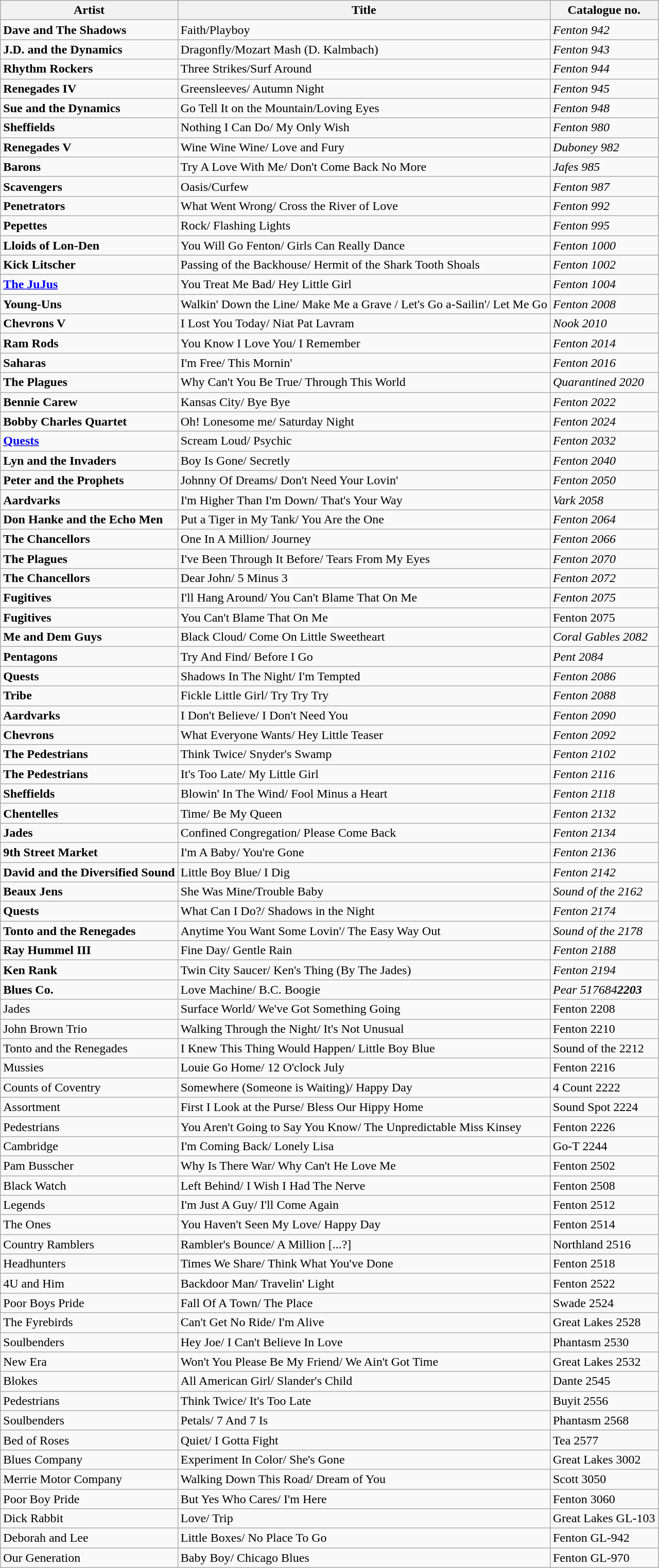<table class="wikitable sortable">
<tr>
<th>Artist</th>
<th>Title</th>
<th>Catalogue no.</th>
</tr>
<tr>
<td><strong>Dave and The Shadows</strong></td>
<td>Faith/Playboy</td>
<td><em>Fenton 942</em></td>
</tr>
<tr>
<td><strong>J.D. and the Dynamics</strong></td>
<td>Dragonfly/Mozart Mash (D. Kalmbach)</td>
<td><em>Fenton 943</em></td>
</tr>
<tr>
<td><strong>Rhythm Rockers</strong></td>
<td>Three Strikes/Surf Around</td>
<td><em>Fenton 944</em></td>
</tr>
<tr>
<td><strong>Renegades IV</strong></td>
<td>Greensleeves/ Autumn Night</td>
<td><em>Fenton 945</em></td>
</tr>
<tr>
<td><strong>Sue and the Dynamics</strong></td>
<td>Go Tell It on the Mountain/Loving Eyes</td>
<td><em>Fenton 948</em></td>
</tr>
<tr>
<td><strong>Sheffields</strong></td>
<td>Nothing I Can Do/ My Only Wish</td>
<td><em>Fenton 980</em></td>
</tr>
<tr>
<td><strong>Renegades V</strong></td>
<td>Wine Wine Wine/ Love and Fury</td>
<td><em>Duboney 982</em></td>
</tr>
<tr>
<td><strong>Barons</strong></td>
<td>Try A Love With Me/ Don't Come Back No More</td>
<td><em>Jafes 985</em></td>
</tr>
<tr>
<td><strong>Scavengers</strong></td>
<td>Oasis/Curfew</td>
<td><em>Fenton 987</em></td>
</tr>
<tr>
<td><strong>Penetrators</strong></td>
<td>What Went Wrong/ Cross the River of Love</td>
<td><em>Fenton 992</em></td>
</tr>
<tr>
<td><strong>Pepettes</strong></td>
<td>Rock/ Flashing Lights</td>
<td><em>Fenton 995</em></td>
</tr>
<tr>
<td><strong>Lloids of Lon-Den</strong></td>
<td>You Will Go Fenton/ Girls Can Really Dance</td>
<td><em>Fenton 1000</em></td>
</tr>
<tr>
<td><strong>Kick Litscher</strong></td>
<td>Passing of the Backhouse/ Hermit of the Shark Tooth Shoals</td>
<td><em>Fenton 1002</em></td>
</tr>
<tr>
<td><strong><a href='#'>The JuJus</a></strong></td>
<td>You Treat Me Bad/ Hey Little Girl</td>
<td><em>Fenton 1004</em></td>
</tr>
<tr>
<td><strong>Young-Uns</strong></td>
<td>Walkin' Down the Line/ Make Me a Grave / Let's Go a-Sailin'/ Let Me Go</td>
<td><em>Fenton 2008</em></td>
</tr>
<tr>
<td><strong>Chevrons V</strong></td>
<td>I Lost You Today/ Niat Pat Lavram</td>
<td><em>Nook 2010</em></td>
</tr>
<tr>
<td><strong>Ram Rods</strong></td>
<td>You Know I Love You/ I Remember</td>
<td><em>Fenton 2014</em></td>
</tr>
<tr>
<td><strong>Saharas</strong></td>
<td>I'm Free/ This Mornin'</td>
<td><em>Fenton 2016</em></td>
</tr>
<tr>
<td><strong>The Plagues</strong></td>
<td>Why Can't You Be True/ Through This World</td>
<td><em>Quarantined 2020</em></td>
</tr>
<tr>
<td><strong>Bennie Carew</strong></td>
<td>Kansas City/ Bye Bye</td>
<td><em>Fenton 2022</em></td>
</tr>
<tr>
<td><strong>Bobby Charles Quartet</strong></td>
<td>Oh! Lonesome me/ Saturday Night</td>
<td><em>Fenton 2024</em></td>
</tr>
<tr>
<td><strong><a href='#'>Quests</a></strong></td>
<td>Scream Loud/ Psychic</td>
<td><em>Fenton 2032</em></td>
</tr>
<tr>
<td><strong>Lyn and the Invaders</strong></td>
<td>Boy Is Gone/ Secretly</td>
<td><em>Fenton 2040</em></td>
</tr>
<tr>
<td><strong>Peter and the Prophets</strong></td>
<td>Johnny Of Dreams/ Don't Need Your Lovin'</td>
<td><em>Fenton 2050</em></td>
</tr>
<tr>
<td><strong>Aardvarks</strong></td>
<td>I'm Higher Than I'm Down/ That's Your Way</td>
<td><em>Vark 2058</em></td>
</tr>
<tr>
<td><strong>Don Hanke and the Echo Men</strong></td>
<td>Put a Tiger in My Tank/ You Are the One</td>
<td><em>Fenton 2064</em></td>
</tr>
<tr>
<td><strong>The Chancellors</strong></td>
<td>One In A Million/ Journey</td>
<td><em>Fenton 2066</em></td>
</tr>
<tr>
<td><strong>The Plagues</strong></td>
<td>I've Been Through It Before/ Tears From My Eyes</td>
<td><em>Fenton 2070</em></td>
</tr>
<tr>
<td><strong>The Chancellors</strong></td>
<td>Dear John/ 5 Minus 3</td>
<td><em>Fenton 2072</em></td>
</tr>
<tr>
<td><strong>Fugitives</strong></td>
<td>I'll Hang Around/ You Can't Blame That On Me</td>
<td><em>Fenton 2075</em></td>
</tr>
<tr>
<td><strong>Fugitives</strong></td>
<td>You Can't Blame That On Me</td>
<td>Fenton 2075</td>
</tr>
<tr>
<td><strong>Me and Dem Guys</strong></td>
<td>Black Cloud/ Come On Little Sweetheart</td>
<td><em>Coral Gables 2082</em></td>
</tr>
<tr>
<td><strong>Pentagons</strong></td>
<td>Try And Find/ Before I Go</td>
<td><em>Pent 2084</em></td>
</tr>
<tr>
<td><strong>Quests</strong></td>
<td>Shadows In The Night/ I'm Tempted</td>
<td><em>Fenton 2086</em></td>
</tr>
<tr>
<td><strong>Tribe</strong></td>
<td>Fickle Little Girl/ Try Try Try</td>
<td><em>Fenton 2088</em></td>
</tr>
<tr>
<td><strong>Aardvarks</strong></td>
<td>I Don't Believe/ I Don't Need You</td>
<td><em>Fenton 2090</em></td>
</tr>
<tr>
<td><strong>Chevrons</strong></td>
<td>What Everyone Wants/ Hey Little Teaser</td>
<td><em>Fenton 2092</em></td>
</tr>
<tr>
<td><strong>The Pedestrians</strong></td>
<td>Think Twice/ Snyder's Swamp</td>
<td><em>Fenton 2102</em></td>
</tr>
<tr>
<td><strong>The Pedestrians</strong></td>
<td>It's Too Late/ My Little Girl</td>
<td><em>Fenton 2116</em></td>
</tr>
<tr>
<td><strong>Sheffields</strong></td>
<td>Blowin' In The Wind/ Fool Minus a Heart</td>
<td><em>Fenton 2118</em></td>
</tr>
<tr>
<td><strong>Chentelles</strong></td>
<td>Time/ Be My Queen</td>
<td><em>Fenton 2132</em></td>
</tr>
<tr>
<td><strong>Jades</strong></td>
<td>Confined Congregation/ Please Come Back</td>
<td><em>Fenton 2134</em></td>
</tr>
<tr>
<td><strong>9th Street Market</strong></td>
<td>I'm A Baby/ You're Gone</td>
<td><em>Fenton 2136</em></td>
</tr>
<tr>
<td><strong>David and the Diversified Sound</strong></td>
<td>Little Boy Blue/ I Dig</td>
<td><em>Fenton 2142</em></td>
</tr>
<tr>
<td><strong>Beaux Jens</strong></td>
<td>She Was Mine/Trouble Baby</td>
<td><em>Sound of the  2162</em></td>
</tr>
<tr>
<td><strong>Quests</strong></td>
<td>What Can I Do?/ Shadows in the Night</td>
<td><em>Fenton 2174</em></td>
</tr>
<tr>
<td><strong>Tonto and the Renegades</strong></td>
<td>Anytime You Want Some Lovin'/ The Easy Way Out</td>
<td><em>Sound of the  2178</em></td>
</tr>
<tr>
<td><strong>Ray Hummel III</strong></td>
<td>Fine Day/ Gentle Rain</td>
<td><em>Fenton 2188</em></td>
</tr>
<tr>
<td><strong>Ken Rank</strong></td>
<td>Twin City Saucer/ Ken's Thing (By The Jades)</td>
<td><em>Fenton 2194</em></td>
</tr>
<tr>
<td><strong>Blues Co.</strong></td>
<td>Love Machine/ B.C. Boogie</td>
<td><em>Pear 517684<strong>2203<strong><em></td>
</tr>
<tr>
<td></strong>Jades<strong></td>
<td>Surface World/ We've Got Something Going</td>
<td>Fenton 2208</td>
</tr>
<tr>
<td></strong>John Brown Trio<strong></td>
<td>Walking Through the Night/ It's Not Unusual</td>
<td>Fenton 2210</td>
</tr>
<tr>
<td></strong>Tonto and the Renegades<strong></td>
<td>I Knew This Thing Would Happen/ Little Boy Blue</td>
<td>Sound of the  2212</td>
</tr>
<tr>
<td></strong>Mussies<strong></td>
<td>Louie Go Home/ 12 O'clock July</td>
<td>Fenton 2216</td>
</tr>
<tr>
<td></strong>Counts of Coventry<strong></td>
<td>Somewhere (Someone is Waiting)/ Happy Day</td>
<td>4 Count 2222</td>
</tr>
<tr>
<td></strong>Assortment<strong></td>
<td>First I Look at the Purse/ Bless Our Hippy Home</td>
<td>Sound Spot 2224</td>
</tr>
<tr>
<td></strong>Pedestrians<strong></td>
<td>You Aren't Going to Say You Know/ The Unpredictable Miss Kinsey</td>
<td>Fenton 2226</td>
</tr>
<tr>
<td></strong>Cambridge<strong></td>
<td>I'm Coming Back/ Lonely Lisa</td>
<td>Go-T 2244</td>
</tr>
<tr>
<td></strong>Pam Busscher<strong></td>
<td>Why Is There War/ Why Can't He Love Me</td>
<td>Fenton 2502</td>
</tr>
<tr>
<td></strong>Black Watch<strong></td>
<td>Left Behind/ I Wish I Had The Nerve</td>
<td>Fenton 2508</td>
</tr>
<tr>
<td></strong>Legends<strong></td>
<td>I'm Just A Guy/ I'll Come Again</td>
<td>Fenton 2512</td>
</tr>
<tr>
<td></strong>The Ones<strong></td>
<td>You Haven't Seen My Love/ Happy Day</td>
<td>Fenton 2514</td>
</tr>
<tr>
<td></strong>Country Ramblers<strong></td>
<td>Rambler's Bounce/ A Million [...?]</td>
<td>Northland 2516</td>
</tr>
<tr>
<td></strong>Headhunters<strong></td>
<td>Times We Share/ Think What You've Done</td>
<td>Fenton 2518</td>
</tr>
<tr>
<td></strong>4U and Him<strong></td>
<td>Backdoor Man/ Travelin' Light</td>
<td>Fenton 2522</td>
</tr>
<tr>
<td></strong>Poor Boys Pride<strong></td>
<td>Fall Of A Town/ The Place</td>
<td>Swade 2524</td>
</tr>
<tr>
<td></strong>The Fyrebirds<strong></td>
<td>Can't Get No Ride/ I'm Alive</td>
<td>Great Lakes 2528</td>
</tr>
<tr>
<td></strong>Soulbenders<strong></td>
<td>Hey Joe/ I Can't Believe In Love</td>
<td>Phantasm 2530</td>
</tr>
<tr>
<td></strong>New Era<strong></td>
<td>Won't You Please Be My Friend/ We Ain't Got Time</td>
<td>Great Lakes 2532</td>
</tr>
<tr>
<td></strong>Blokes<strong></td>
<td>All American Girl/ Slander's Child</td>
<td>Dante 2545</td>
</tr>
<tr>
<td></strong>Pedestrians<strong></td>
<td>Think Twice/ It's Too Late</td>
<td>Buyit 2556</td>
</tr>
<tr>
<td></strong>Soulbenders<strong></td>
<td>Petals/ 7 And 7 Is</td>
<td>Phantasm 2568</td>
</tr>
<tr>
<td></strong>Bed of Roses<strong></td>
<td>Quiet/ I Gotta Fight</td>
<td>Tea 2577</td>
</tr>
<tr>
<td></strong>Blues Company<strong></td>
<td>Experiment In Color/ She's Gone</td>
<td>Great Lakes 3002</td>
</tr>
<tr>
<td></strong>Merrie Motor Company<strong></td>
<td>Walking Down This Road/ Dream of You</td>
<td>Scott 3050</td>
</tr>
<tr>
<td></strong>Poor Boy Pride<strong></td>
<td>But Yes Who Cares/ I'm Here</td>
<td>Fenton 3060</td>
</tr>
<tr>
<td></strong>Dick Rabbit<strong></td>
<td>Love/ Trip</td>
<td>Great Lakes GL-103</td>
</tr>
<tr>
<td></strong>Deborah and Lee<strong></td>
<td>Little Boxes/ No Place To Go</td>
<td>Fenton GL-942</td>
</tr>
<tr>
<td></strong>Our Generation<strong></td>
<td>Baby Boy/ Chicago Blues</td>
<td>Fenton GL-970</td>
</tr>
</table>
